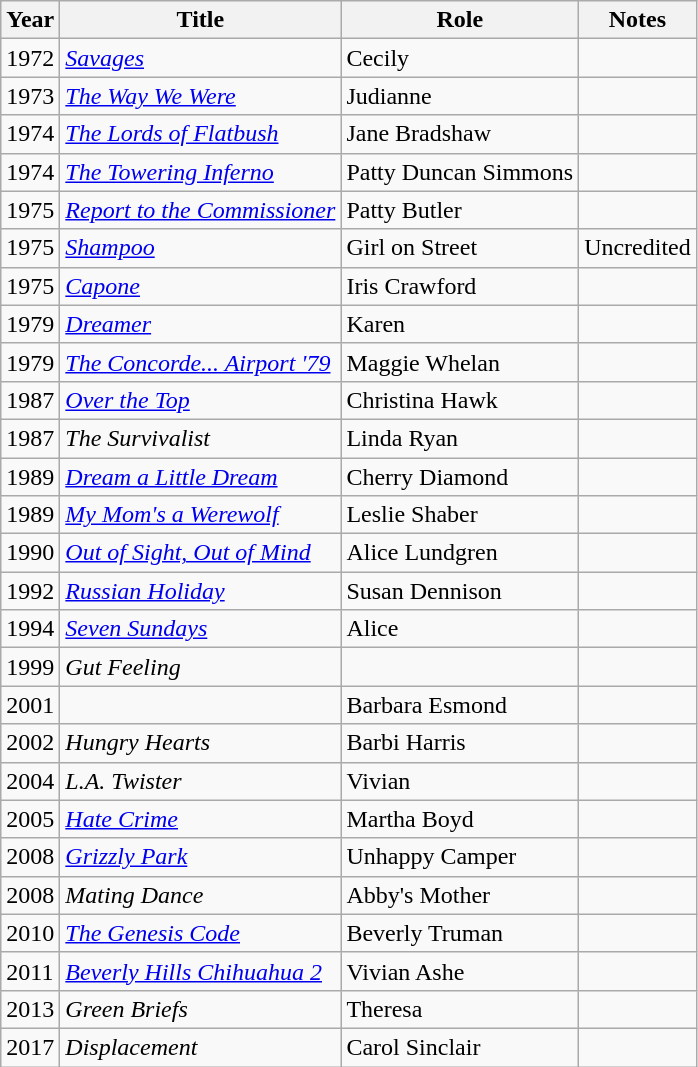<table class="wikitable sortable">
<tr>
<th>Year</th>
<th>Title</th>
<th>Role</th>
<th class="unsortable">Notes</th>
</tr>
<tr>
<td>1972</td>
<td><em><a href='#'>Savages</a></em></td>
<td>Cecily</td>
<td></td>
</tr>
<tr>
<td>1973</td>
<td><em><a href='#'>The Way We Were</a></em></td>
<td>Judianne</td>
<td></td>
</tr>
<tr>
<td>1974</td>
<td><em><a href='#'>The Lords of Flatbush</a></em></td>
<td>Jane Bradshaw</td>
<td></td>
</tr>
<tr>
<td>1974</td>
<td><em><a href='#'>The Towering Inferno</a></em></td>
<td>Patty Duncan Simmons</td>
<td></td>
</tr>
<tr>
<td>1975</td>
<td><em><a href='#'>Report to the Commissioner</a></em></td>
<td>Patty Butler</td>
<td></td>
</tr>
<tr>
<td>1975</td>
<td><em><a href='#'>Shampoo</a></em></td>
<td>Girl on Street</td>
<td>Uncredited</td>
</tr>
<tr>
<td>1975</td>
<td><em><a href='#'>Capone</a></em></td>
<td>Iris Crawford</td>
<td></td>
</tr>
<tr>
<td>1979</td>
<td><em><a href='#'>Dreamer</a></em></td>
<td>Karen</td>
<td></td>
</tr>
<tr>
<td>1979</td>
<td><em><a href='#'>The Concorde... Airport '79</a></em></td>
<td>Maggie Whelan</td>
<td></td>
</tr>
<tr>
<td>1987</td>
<td><em><a href='#'>Over the Top</a></em></td>
<td>Christina Hawk</td>
<td></td>
</tr>
<tr>
<td>1987</td>
<td><em>The Survivalist</em></td>
<td>Linda Ryan</td>
<td></td>
</tr>
<tr>
<td>1989</td>
<td><em><a href='#'>Dream a Little Dream</a></em></td>
<td>Cherry Diamond</td>
<td></td>
</tr>
<tr>
<td>1989</td>
<td><em><a href='#'>My Mom's a Werewolf</a></em></td>
<td>Leslie Shaber</td>
<td></td>
</tr>
<tr>
<td>1990</td>
<td><em><a href='#'>Out of Sight, Out of Mind</a></em></td>
<td>Alice Lundgren</td>
<td></td>
</tr>
<tr>
<td>1992</td>
<td><em><a href='#'>Russian Holiday</a></em></td>
<td>Susan Dennison</td>
<td></td>
</tr>
<tr>
<td>1994</td>
<td><em><a href='#'>Seven Sundays</a></em></td>
<td>Alice</td>
<td></td>
</tr>
<tr>
<td>1999</td>
<td><em>Gut Feeling</em></td>
<td></td>
<td></td>
</tr>
<tr>
<td>2001</td>
<td><em></em></td>
<td>Barbara Esmond</td>
<td></td>
</tr>
<tr>
<td>2002</td>
<td><em>Hungry Hearts</em></td>
<td>Barbi Harris</td>
<td></td>
</tr>
<tr>
<td>2004</td>
<td><em>L.A. Twister</em></td>
<td>Vivian</td>
<td></td>
</tr>
<tr>
<td>2005</td>
<td><em><a href='#'>Hate Crime</a></em></td>
<td>Martha Boyd</td>
<td></td>
</tr>
<tr>
<td>2008</td>
<td><em><a href='#'>Grizzly Park</a></em></td>
<td>Unhappy Camper</td>
<td></td>
</tr>
<tr>
<td>2008</td>
<td><em>Mating Dance</em></td>
<td>Abby's Mother</td>
<td></td>
</tr>
<tr>
<td>2010</td>
<td><em><a href='#'>The Genesis Code</a></em></td>
<td>Beverly Truman</td>
<td></td>
</tr>
<tr>
<td>2011</td>
<td><em><a href='#'>Beverly Hills Chihuahua 2</a></em></td>
<td>Vivian Ashe</td>
<td></td>
</tr>
<tr>
<td>2013</td>
<td><em>Green Briefs</em></td>
<td>Theresa</td>
<td></td>
</tr>
<tr>
<td>2017</td>
<td><em>Displacement</em></td>
<td>Carol Sinclair</td>
<td></td>
</tr>
</table>
